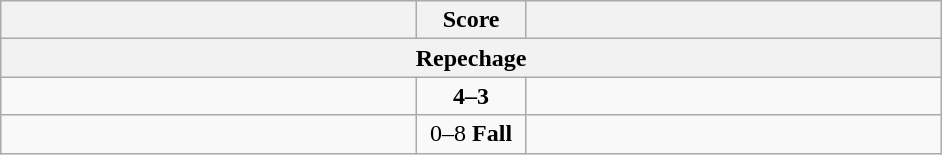<table class="wikitable" style="text-align: left;">
<tr>
<th align="right" width="270"></th>
<th width="65">Score</th>
<th align="left" width="270"></th>
</tr>
<tr>
<th colspan="3">Repechage</th>
</tr>
<tr>
<td><strong></strong></td>
<td align=center><strong>4–3</strong></td>
<td></td>
</tr>
<tr>
<td></td>
<td align=center>0–8 <strong>Fall</strong></td>
<td><strong></strong></td>
</tr>
</table>
